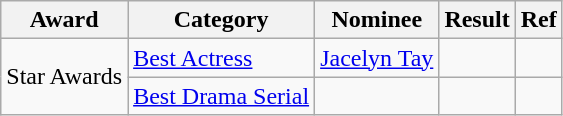<table class="wikitable">
<tr>
<th>Award</th>
<th>Category</th>
<th>Nominee</th>
<th>Result</th>
<th>Ref</th>
</tr>
<tr>
<td rowspan="2">Star Awards</td>
<td rowspan="1"><a href='#'>Best Actress</a></td>
<td><a href='#'>Jacelyn Tay</a></td>
<td></td>
<td></td>
</tr>
<tr>
<td><a href='#'>Best Drama Serial</a></td>
<td></td>
<td></td>
<td></td>
</tr>
</table>
